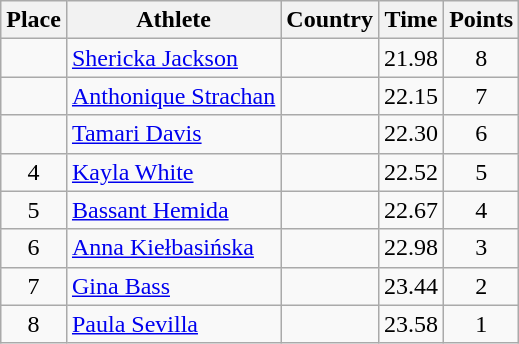<table class="wikitable">
<tr>
<th>Place</th>
<th>Athlete</th>
<th>Country</th>
<th>Time</th>
<th>Points</th>
</tr>
<tr>
<td align=center></td>
<td><a href='#'>Shericka Jackson</a></td>
<td></td>
<td>21.98</td>
<td align=center>8</td>
</tr>
<tr>
<td align=center></td>
<td><a href='#'>Anthonique Strachan</a></td>
<td></td>
<td>22.15</td>
<td align=center>7</td>
</tr>
<tr>
<td align=center></td>
<td><a href='#'>Tamari Davis</a></td>
<td></td>
<td>22.30</td>
<td align=center>6</td>
</tr>
<tr>
<td align=center>4</td>
<td><a href='#'>Kayla White</a></td>
<td></td>
<td>22.52</td>
<td align=center>5</td>
</tr>
<tr>
<td align=center>5</td>
<td><a href='#'>Bassant Hemida</a></td>
<td></td>
<td>22.67</td>
<td align=center>4</td>
</tr>
<tr>
<td align=center>6</td>
<td><a href='#'>Anna Kiełbasińska</a></td>
<td></td>
<td>22.98</td>
<td align=center>3</td>
</tr>
<tr>
<td align=center>7</td>
<td><a href='#'>Gina Bass</a></td>
<td></td>
<td>23.44</td>
<td align=center>2</td>
</tr>
<tr>
<td align=center>8</td>
<td><a href='#'>Paula Sevilla</a></td>
<td></td>
<td>23.58</td>
<td align=center>1</td>
</tr>
</table>
